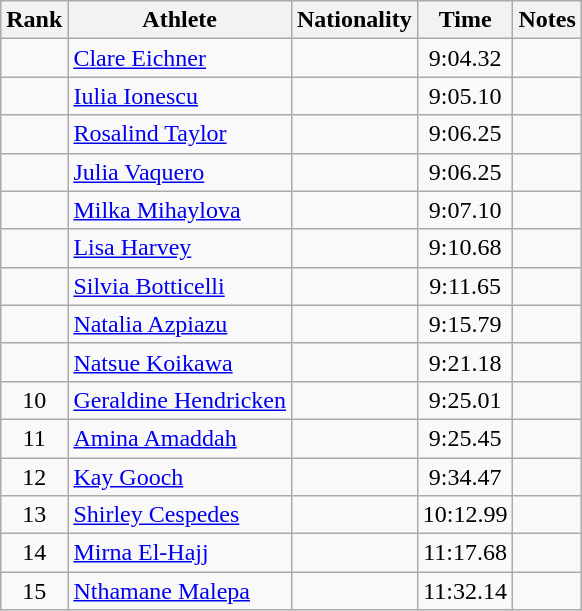<table class="wikitable sortable" style="text-align:center">
<tr>
<th>Rank</th>
<th>Athlete</th>
<th>Nationality</th>
<th>Time</th>
<th>Notes</th>
</tr>
<tr>
<td></td>
<td align=left><a href='#'>Clare Eichner</a></td>
<td align=left></td>
<td>9:04.32</td>
<td></td>
</tr>
<tr>
<td></td>
<td align=left><a href='#'>Iulia Ionescu</a></td>
<td align=left></td>
<td>9:05.10</td>
<td></td>
</tr>
<tr>
<td></td>
<td align=left><a href='#'>Rosalind Taylor</a></td>
<td align=left></td>
<td>9:06.25</td>
<td></td>
</tr>
<tr>
<td></td>
<td align=left><a href='#'>Julia Vaquero</a></td>
<td align=left></td>
<td>9:06.25</td>
<td></td>
</tr>
<tr>
<td></td>
<td align=left><a href='#'>Milka Mihaylova</a></td>
<td align=left></td>
<td>9:07.10</td>
<td></td>
</tr>
<tr>
<td></td>
<td align=left><a href='#'>Lisa Harvey</a></td>
<td align=left></td>
<td>9:10.68</td>
<td></td>
</tr>
<tr>
<td></td>
<td align=left><a href='#'>Silvia Botticelli</a></td>
<td align=left></td>
<td>9:11.65</td>
<td></td>
</tr>
<tr>
<td></td>
<td align=left><a href='#'>Natalia Azpiazu</a></td>
<td align=left></td>
<td>9:15.79</td>
<td></td>
</tr>
<tr>
<td></td>
<td align=left><a href='#'>Natsue Koikawa</a></td>
<td align=left></td>
<td>9:21.18</td>
<td></td>
</tr>
<tr>
<td>10</td>
<td align=left><a href='#'>Geraldine Hendricken</a></td>
<td align=left></td>
<td>9:25.01</td>
<td></td>
</tr>
<tr>
<td>11</td>
<td align=left><a href='#'>Amina Amaddah</a></td>
<td align=left></td>
<td>9:25.45</td>
<td></td>
</tr>
<tr>
<td>12</td>
<td align=left><a href='#'>Kay Gooch</a></td>
<td align=left></td>
<td>9:34.47</td>
<td></td>
</tr>
<tr>
<td>13</td>
<td align=left><a href='#'>Shirley Cespedes</a></td>
<td align=left></td>
<td>10:12.99</td>
<td></td>
</tr>
<tr>
<td>14</td>
<td align=left><a href='#'>Mirna El-Hajj</a></td>
<td align=left></td>
<td>11:17.68</td>
<td></td>
</tr>
<tr>
<td>15</td>
<td align=left><a href='#'>Nthamane Malepa</a></td>
<td align=left></td>
<td>11:32.14</td>
<td></td>
</tr>
</table>
